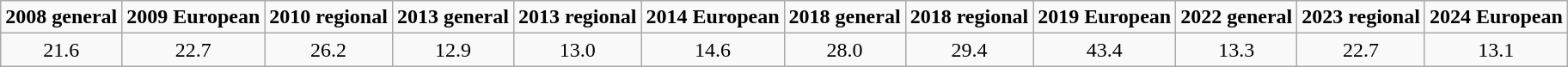<table class="wikitable" style="text-align:center">
<tr>
<td><strong>2008 general</strong></td>
<td><strong>2009 European</strong></td>
<td><strong>2010 regional</strong></td>
<td><strong>2013 general</strong></td>
<td><strong>2013 regional</strong></td>
<td><strong>2014 European</strong></td>
<td><strong>2018 general</strong></td>
<td><strong>2018 regional</strong></td>
<td><strong>2019 European</strong></td>
<td><strong>2022 general</strong></td>
<td><strong>2023 regional</strong></td>
<td><strong>2024 European</strong></td>
</tr>
<tr>
<td>21.6</td>
<td>22.7</td>
<td>26.2</td>
<td>12.9</td>
<td>13.0</td>
<td>14.6</td>
<td>28.0</td>
<td>29.4</td>
<td>43.4</td>
<td>13.3</td>
<td>22.7</td>
<td>13.1</td>
</tr>
</table>
